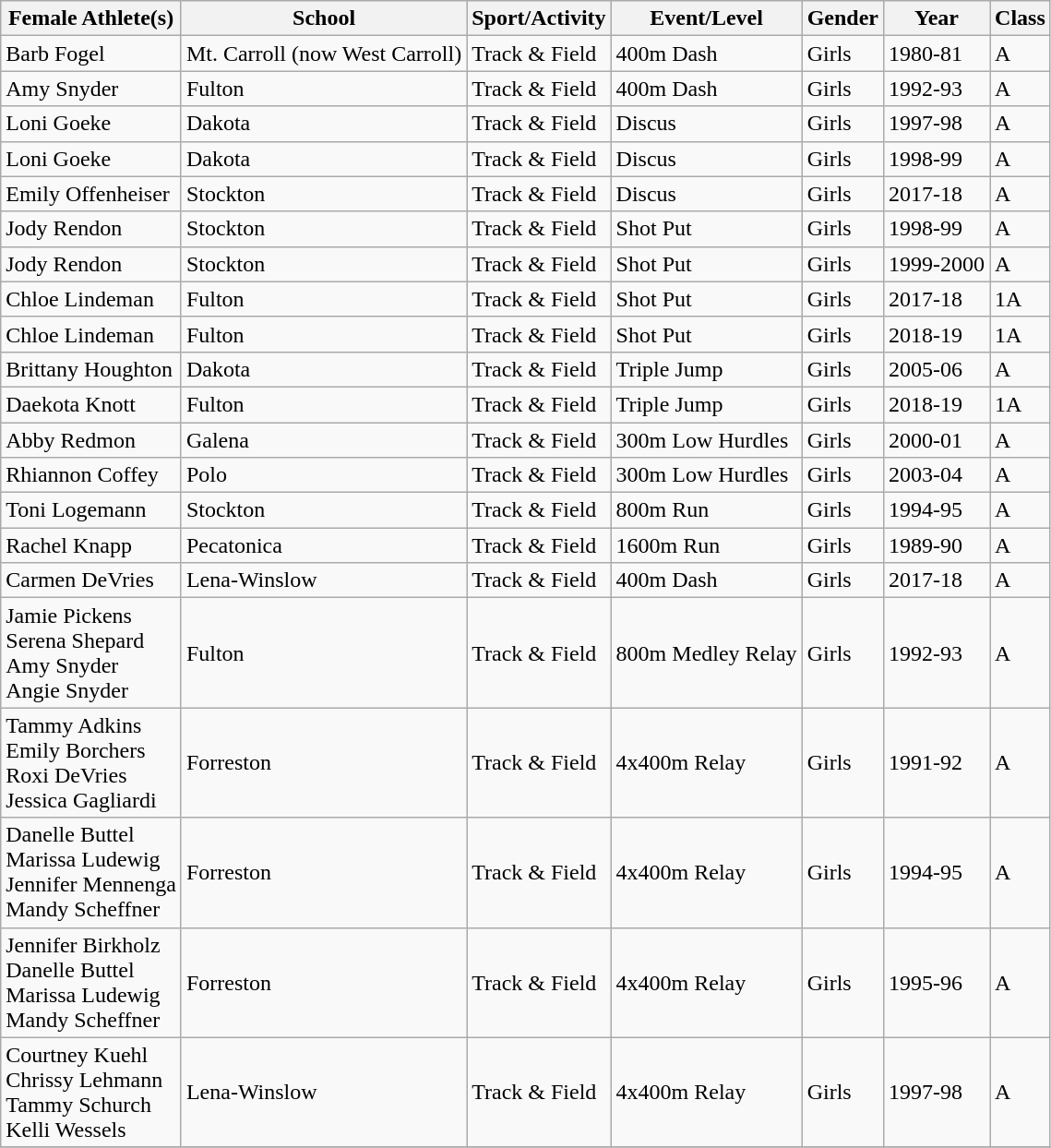<table class="wikitable sortable" style="font-size:100%;">
<tr>
<th><strong>Female Athlete(s)</strong></th>
<th><strong>School</strong></th>
<th><strong>Sport/Activity</strong></th>
<th><strong>Event/Level</strong></th>
<th><strong>Gender</strong></th>
<th><strong>Year</strong></th>
<th><strong>Class</strong></th>
</tr>
<tr>
<td>Barb Fogel</td>
<td>Mt. Carroll (now West Carroll)</td>
<td>Track & Field</td>
<td>400m Dash</td>
<td>Girls</td>
<td>1980-81</td>
<td>A</td>
</tr>
<tr>
<td>Amy Snyder</td>
<td>Fulton</td>
<td>Track & Field</td>
<td>400m Dash</td>
<td>Girls</td>
<td>1992-93</td>
<td>A</td>
</tr>
<tr>
<td>Loni Goeke</td>
<td>Dakota</td>
<td>Track & Field</td>
<td>Discus</td>
<td>Girls</td>
<td>1997-98</td>
<td>A</td>
</tr>
<tr>
<td>Loni Goeke</td>
<td>Dakota</td>
<td>Track & Field</td>
<td>Discus</td>
<td>Girls</td>
<td>1998-99</td>
<td>A</td>
</tr>
<tr>
<td>Emily Offenheiser</td>
<td>Stockton</td>
<td>Track & Field</td>
<td>Discus</td>
<td>Girls</td>
<td>2017-18</td>
<td>A</td>
</tr>
<tr>
<td>Jody Rendon</td>
<td>Stockton</td>
<td>Track & Field</td>
<td>Shot Put</td>
<td>Girls</td>
<td>1998-99</td>
<td>A</td>
</tr>
<tr>
<td>Jody Rendon</td>
<td>Stockton</td>
<td>Track & Field</td>
<td>Shot Put</td>
<td>Girls</td>
<td>1999-2000</td>
<td>A</td>
</tr>
<tr>
<td>Chloe Lindeman</td>
<td>Fulton</td>
<td>Track & Field</td>
<td>Shot Put</td>
<td>Girls</td>
<td>2017-18</td>
<td>1A</td>
</tr>
<tr>
<td>Chloe Lindeman</td>
<td>Fulton</td>
<td>Track & Field</td>
<td>Shot Put</td>
<td>Girls</td>
<td>2018-19</td>
<td>1A</td>
</tr>
<tr>
<td>Brittany Houghton</td>
<td>Dakota</td>
<td>Track & Field</td>
<td>Triple Jump</td>
<td>Girls</td>
<td>2005-06</td>
<td>A</td>
</tr>
<tr>
<td>Daekota Knott</td>
<td>Fulton</td>
<td>Track & Field</td>
<td>Triple Jump</td>
<td>Girls</td>
<td>2018-19</td>
<td>1A</td>
</tr>
<tr>
<td>Abby Redmon</td>
<td>Galena</td>
<td>Track & Field</td>
<td>300m Low Hurdles</td>
<td>Girls</td>
<td>2000-01</td>
<td>A</td>
</tr>
<tr>
<td>Rhiannon Coffey</td>
<td>Polo</td>
<td>Track & Field</td>
<td>300m Low Hurdles</td>
<td>Girls</td>
<td>2003-04</td>
<td>A</td>
</tr>
<tr>
<td>Toni Logemann</td>
<td>Stockton</td>
<td>Track & Field</td>
<td>800m Run</td>
<td>Girls</td>
<td>1994-95</td>
<td>A</td>
</tr>
<tr>
<td>Rachel Knapp</td>
<td>Pecatonica</td>
<td>Track & Field</td>
<td>1600m Run</td>
<td>Girls</td>
<td>1989-90</td>
<td>A</td>
</tr>
<tr>
<td>Carmen DeVries</td>
<td>Lena-Winslow</td>
<td>Track & Field</td>
<td>400m Dash</td>
<td>Girls</td>
<td>2017-18</td>
<td>A</td>
</tr>
<tr>
<td>Jamie Pickens<br>Serena Shepard<br>Amy Snyder<br>Angie Snyder</td>
<td>Fulton</td>
<td>Track & Field</td>
<td>800m Medley Relay</td>
<td>Girls</td>
<td>1992-93</td>
<td>A</td>
</tr>
<tr>
<td>Tammy Adkins<br>Emily Borchers<br>Roxi DeVries<br>Jessica Gagliardi</td>
<td>Forreston</td>
<td>Track & Field</td>
<td>4x400m Relay</td>
<td>Girls</td>
<td>1991-92</td>
<td>A</td>
</tr>
<tr>
<td>Danelle Buttel<br>Marissa Ludewig<br>Jennifer Mennenga<br>Mandy Scheffner</td>
<td>Forreston</td>
<td>Track & Field</td>
<td>4x400m Relay</td>
<td>Girls</td>
<td>1994-95</td>
<td>A</td>
</tr>
<tr>
<td>Jennifer Birkholz<br>Danelle Buttel<br>Marissa Ludewig<br>Mandy Scheffner</td>
<td>Forreston</td>
<td>Track & Field</td>
<td>4x400m Relay</td>
<td>Girls</td>
<td>1995-96</td>
<td>A</td>
</tr>
<tr>
<td>Courtney Kuehl<br>Chrissy Lehmann<br>Tammy Schurch<br>Kelli Wessels</td>
<td>Lena-Winslow</td>
<td>Track & Field</td>
<td>4x400m Relay</td>
<td>Girls</td>
<td>1997-98</td>
<td>A</td>
</tr>
<tr>
</tr>
</table>
